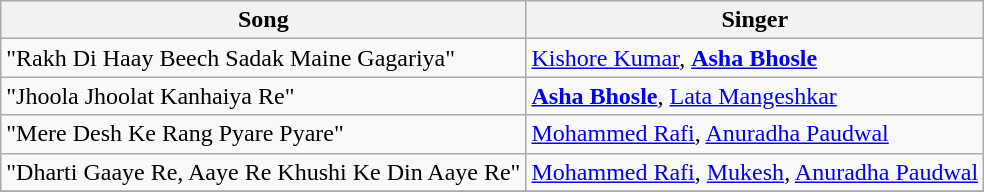<table class="wikitable">
<tr>
<th>Song</th>
<th>Singer</th>
</tr>
<tr>
<td>"Rakh Di Haay Beech Sadak Maine Gagariya"</td>
<td><a href='#'>Kishore Kumar</a>, <strong><a href='#'>Asha Bhosle</a></strong></td>
</tr>
<tr>
<td>"Jhoola Jhoolat Kanhaiya Re"</td>
<td><strong><a href='#'>Asha Bhosle</a></strong>, <a href='#'>Lata Mangeshkar</a></td>
</tr>
<tr>
<td>"Mere Desh Ke Rang Pyare Pyare"</td>
<td><a href='#'>Mohammed Rafi</a>, <a href='#'>Anuradha Paudwal</a></td>
</tr>
<tr>
<td>"Dharti Gaaye Re, Aaye Re Khushi Ke Din Aaye Re"</td>
<td><a href='#'>Mohammed Rafi</a>, <a href='#'>Mukesh</a>, <a href='#'>Anuradha Paudwal</a></td>
</tr>
<tr>
</tr>
</table>
